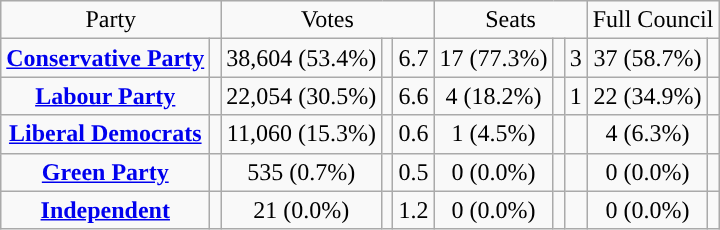<table class=wikitable style="text-align:center;">
<tr>
<td colspan=2>Party</td>
<td colspan=3>Votes</td>
<td colspan=3>Seats</td>
<td colspan=3>Full Council</td>
</tr>
<tr>
<td><strong><a href='#'>Conservative Party</a></strong></td>
<td style="background:"></td>
<td>38,604 (53.4%)</td>
<td></td>
<td> 6.7</td>
<td>17 (77.3%)</td>
<td></td>
<td> 3</td>
<td>37 (58.7%)</td>
<td></td>
</tr>
<tr>
<td><strong><a href='#'>Labour Party</a></strong></td>
<td style="background:"></td>
<td>22,054 (30.5%)</td>
<td></td>
<td> 6.6</td>
<td>4 (18.2%)</td>
<td></td>
<td> 1</td>
<td>22 (34.9%)</td>
<td></td>
</tr>
<tr>
<td><strong><a href='#'>Liberal Democrats</a></strong></td>
<td style="background:"></td>
<td>11,060 (15.3%)</td>
<td></td>
<td> 0.6</td>
<td>1 (4.5%)</td>
<td></td>
<td></td>
<td>4 (6.3%)</td>
<td></td>
</tr>
<tr>
<td><strong><a href='#'>Green Party</a></strong></td>
<td style="background:"></td>
<td>535 (0.7%)</td>
<td></td>
<td> 0.5</td>
<td>0 (0.0%)</td>
<td></td>
<td></td>
<td>0 (0.0%)</td>
<td></td>
</tr>
<tr>
<td><strong><a href='#'>Independent</a></strong></td>
<td style="background:"></td>
<td>21 (0.0%)</td>
<td></td>
<td> 1.2</td>
<td>0 (0.0%)</td>
<td></td>
<td></td>
<td>0 (0.0%)</td>
<td></td>
</tr>
</table>
